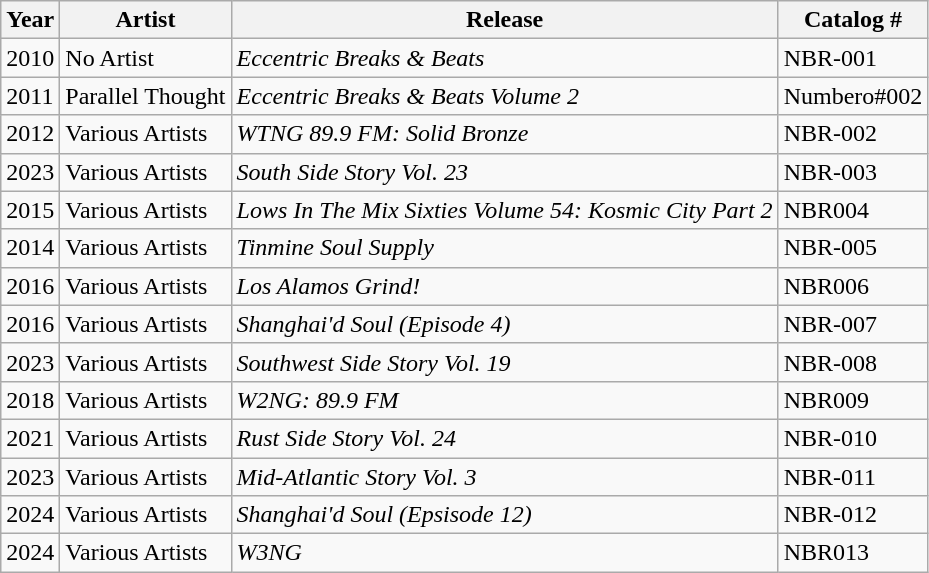<table class="wikitable sortable">
<tr>
<th>Year</th>
<th>Artist</th>
<th>Release</th>
<th>Catalog #</th>
</tr>
<tr>
<td>2010</td>
<td>No Artist</td>
<td><em>Eccentric Breaks & Beats</em></td>
<td>NBR-001</td>
</tr>
<tr>
<td>2011</td>
<td>Parallel Thought</td>
<td><em>Eccentric Breaks & Beats Volume 2</em></td>
<td>Numbero#002</td>
</tr>
<tr>
<td>2012</td>
<td>Various Artists</td>
<td><em>WTNG 89.9 FM: Solid Bronze</em></td>
<td>NBR-002</td>
</tr>
<tr>
<td>2023</td>
<td>Various Artists</td>
<td><em>South Side Story Vol. 23</em></td>
<td>NBR-003</td>
</tr>
<tr>
<td>2015</td>
<td>Various Artists</td>
<td><em>Lows In The Mix Sixties Volume 54: Kosmic City Part 2</em></td>
<td>NBR004</td>
</tr>
<tr>
<td>2014</td>
<td>Various Artists</td>
<td><em>Tinmine Soul Supply</em></td>
<td>NBR-005</td>
</tr>
<tr>
<td>2016</td>
<td>Various Artists</td>
<td><em>Los Alamos Grind!</em></td>
<td>NBR006</td>
</tr>
<tr>
<td>2016</td>
<td>Various Artists</td>
<td><em>Shanghai'd Soul (Episode 4)</em></td>
<td>NBR-007</td>
</tr>
<tr>
<td>2023</td>
<td>Various Artists</td>
<td><em>Southwest Side Story Vol. 19</em></td>
<td>NBR-008</td>
</tr>
<tr>
<td>2018</td>
<td>Various Artists</td>
<td><em>W2NG: 89.9 FM</em></td>
<td>NBR009</td>
</tr>
<tr>
<td>2021</td>
<td>Various Artists</td>
<td><em>Rust Side Story Vol. 24</em></td>
<td>NBR-010</td>
</tr>
<tr>
<td>2023</td>
<td>Various Artists</td>
<td><em>Mid-Atlantic Story Vol. 3</em></td>
<td>NBR-011</td>
</tr>
<tr>
<td>2024</td>
<td>Various Artists</td>
<td><em>Shanghai'd Soul (Epsisode 12)</em></td>
<td>NBR-012</td>
</tr>
<tr>
<td>2024</td>
<td>Various Artists</td>
<td><em>W3NG</em></td>
<td>NBR013</td>
</tr>
</table>
